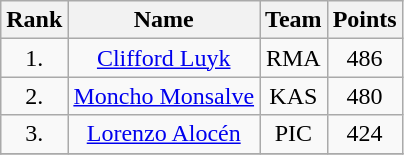<table class="wikitable" style="text-align: center;">
<tr>
<th>Rank</th>
<th>Name</th>
<th>Team</th>
<th>Points</th>
</tr>
<tr>
<td>1.</td>
<td><a href='#'>Clifford Luyk</a></td>
<td>RMA</td>
<td>486</td>
</tr>
<tr>
<td>2.</td>
<td><a href='#'>Moncho Monsalve</a></td>
<td>KAS</td>
<td>480</td>
</tr>
<tr>
<td>3.</td>
<td><a href='#'>Lorenzo Alocén</a></td>
<td>PIC</td>
<td>424</td>
</tr>
<tr>
</tr>
</table>
